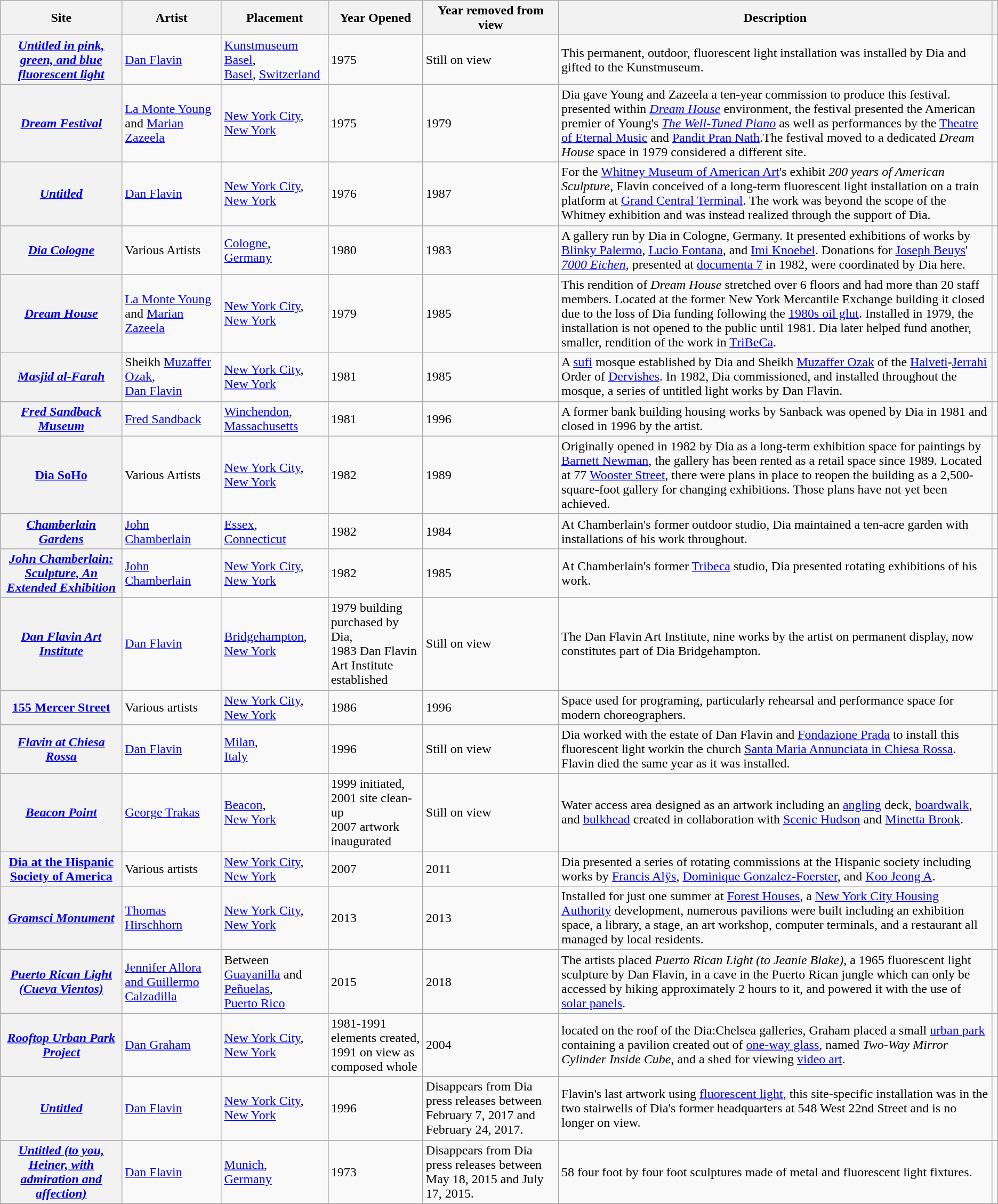<table class="wikitable sortable plainrowheaders">
<tr>
<th scope="col">Site</th>
<th scope="col">Artist</th>
<th scope="col">Placement</th>
<th scope="col">Year Opened</th>
<th scope="col">Year removed from view</th>
<th scope="col">Description</th>
<th scope="col" class="unsortable"></th>
</tr>
<tr>
<th scope="row"><em><a href='#'>Untitled in pink, green, and blue fluorescent light</a></em></th>
<td><a href='#'>Dan Flavin</a></td>
<td><a href='#'>Kunstmuseum Basel</a>,<br><a href='#'>Basel</a>, <a href='#'>Switzerland</a></td>
<td>1975</td>
<td>Still on view</td>
<td>This permanent, outdoor, fluorescent light installation was installed by Dia and gifted to the Kunstmuseum.</td>
<td></td>
</tr>
<tr>
<th scope="row"><em><a href='#'>Dream Festival</a></em></th>
<td><a href='#'>La Monte Young</a> and <a href='#'>Marian Zazeela</a></td>
<td><a href='#'>New York City</a>,<br><a href='#'>New York</a></td>
<td>1975</td>
<td>1979</td>
<td>Dia gave Young and Zazeela a ten-year commission to produce this festival. presented within <em><a href='#'>Dream House</a></em> environment, the festival presented the American premier of Young's <em><a href='#'>The Well-Tuned Piano</a></em> as well as performances by the <a href='#'>Theatre of Eternal Music</a> and <a href='#'>Pandit Pran Nath</a>.The festival moved to a dedicated <em>Dream House</em> space in 1979 considered a different site.</td>
<td></td>
</tr>
<tr>
<th scope="row"><em><a href='#'>Untitled</a></em></th>
<td><a href='#'>Dan Flavin</a></td>
<td><a href='#'>New York City</a>,<br><a href='#'>New York</a></td>
<td>1976</td>
<td>1987</td>
<td>For the <a href='#'>Whitney Museum of American Art</a>'s exhibit <em>200 years of American Sculpture</em>, Flavin conceived of a long-term fluorescent light installation on a train platform at <a href='#'>Grand Central Terminal</a>. The work was beyond the scope of the Whitney exhibition and was instead realized through the support of Dia.</td>
<td></td>
</tr>
<tr>
<th scope="row"><em><a href='#'>Dia Cologne</a></em></th>
<td>Various Artists</td>
<td><a href='#'>Cologne</a>,<br><a href='#'>Germany</a></td>
<td>1980</td>
<td>1983</td>
<td>A gallery run by Dia in Cologne, Germany. It presented exhibitions of works by <a href='#'>Blinky Palermo</a>, <a href='#'>Lucio Fontana</a>, and <a href='#'>Imi Knoebel</a>. Donations for <a href='#'>Joseph Beuys</a>' <em><a href='#'>7000 Eichen</a></em>,  presented at <a href='#'>documenta 7</a> in 1982, were coordinated by Dia here.</td>
<td></td>
</tr>
<tr>
<th scope="row"><em><a href='#'>Dream House</a></em></th>
<td><a href='#'>La Monte Young</a> and <a href='#'>Marian Zazeela</a></td>
<td><a href='#'>New York City</a>,<br><a href='#'>New York</a></td>
<td>1979</td>
<td>1985</td>
<td>This rendition of <em>Dream House</em> stretched over 6 floors and had more than 20 staff members. Located at the former New York Mercantile Exchange building it closed due to the loss of Dia funding following the <a href='#'>1980s oil glut</a>. Installed in 1979, the installation is not opened to the public until 1981. Dia later helped fund another, smaller, rendition of the work in <a href='#'>TriBeCa</a>.</td>
<td></td>
</tr>
<tr>
<th scope="row"><em><a href='#'>Masjid al-Farah</a></em></th>
<td>Sheikh <a href='#'>Muzaffer Ozak</a>, <br> <a href='#'>Dan Flavin</a></td>
<td><a href='#'>New York City</a>,<br><a href='#'>New York</a></td>
<td>1981</td>
<td>1985</td>
<td>A <a href='#'>sufi</a> mosque established by Dia and Sheikh <a href='#'>Muzaffer Ozak</a> of the <a href='#'>Halveti</a>-<a href='#'>Jerrahi</a> Order of <a href='#'>Dervishes</a>. In 1982, Dia commissioned, and installed throughout the mosque, a series of untitled light works by Dan Flavin.</td>
<td></td>
</tr>
<tr>
<th scope="row"><em><a href='#'>Fred Sandback Museum</a></em></th>
<td><a href='#'>Fred Sandback</a></td>
<td><a href='#'>Winchendon</a>,<br><a href='#'>Massachusetts</a></td>
<td>1981</td>
<td>1996</td>
<td>A former bank building housing works by Sanback was opened by Dia in 1981 and closed in 1996 by the artist.</td>
<td></td>
</tr>
<tr Various Artists>
<th scope="row"><a href='#'>Dia SoHo</a></th>
<td>Various Artists</td>
<td><a href='#'>New York City</a>,<br><a href='#'>New York</a></td>
<td>1982</td>
<td>1989</td>
<td>Originally opened in 1982 by Dia as a long-term exhibition space for paintings by <a href='#'>Barnett Newman</a>, the gallery has been rented as a retail space since 1989. Located at 77 <a href='#'>Wooster Street</a>, there were plans in place to reopen the building as a 2,500-square-foot gallery for changing exhibitions. Those plans have not yet been achieved.</td>
<td></td>
</tr>
<tr>
<th scope="row"><em><a href='#'>Chamberlain Gardens</a></em></th>
<td><a href='#'>John Chamberlain</a></td>
<td><a href='#'>Essex</a>,<br><a href='#'>Connecticut</a></td>
<td>1982</td>
<td>1984</td>
<td>At Chamberlain's former outdoor studio, Dia maintained a ten-acre garden with installations of his work throughout.</td>
<td></td>
</tr>
<tr>
<th scope="row"><em><a href='#'>John Chamberlain: Sculpture, An Extended Exhibition</a></em></th>
<td><a href='#'>John Chamberlain</a></td>
<td><a href='#'>New York City</a>,<br><a href='#'>New York</a></td>
<td>1982</td>
<td>1985</td>
<td>At Chamberlain's former <a href='#'>Tribeca</a> studio, Dia presented rotating exhibitions of his work.</td>
<td></td>
</tr>
<tr>
<th scope="row"><em><a href='#'>Dan Flavin Art Institute</a></em></th>
<td><a href='#'>Dan Flavin</a></td>
<td><a href='#'>Bridgehampton</a>,<br><a href='#'>New York</a></td>
<td>1979 building purchased by Dia,<br>1983 Dan Flavin Art Institute established</td>
<td>Still on view</td>
<td>The Dan Flavin Art Institute, nine works by the artist on permanent display, now constitutes part of Dia Bridgehampton.</td>
<td></td>
</tr>
<tr>
<th scope="row"><a href='#'>155 Mercer Street</a></th>
<td>Various artists</td>
<td><a href='#'>New York City</a>,<br><a href='#'>New York</a></td>
<td>1986</td>
<td>1996</td>
<td>Space used for programing, particularly rehearsal and performance space for modern choreographers.</td>
<td></td>
</tr>
<tr>
<th scope="row"><em><a href='#'>Flavin at Chiesa Rossa</a></em></th>
<td><a href='#'>Dan Flavin</a></td>
<td><a href='#'>Milan</a>,<br><a href='#'>Italy</a></td>
<td>1996</td>
<td>Still on view</td>
<td>Dia worked with the estate of Dan Flavin and <a href='#'>Fondazione Prada</a> to install this fluorescent light workin the church <a href='#'>Santa Maria Annunciata in Chiesa Rossa</a>. Flavin died the same year as it was installed.</td>
<td></td>
</tr>
<tr>
<th scope="row"><em><a href='#'>Beacon Point</a></em></th>
<td><a href='#'>George Trakas</a></td>
<td><a href='#'>Beacon</a>,<br><a href='#'>New York</a></td>
<td>1999 initiated,<br>2001 site clean-up<br>2007 artwork inaugurated</td>
<td>Still on view</td>
<td>Water access area designed as an artwork including an <a href='#'>angling</a> deck, <a href='#'>boardwalk</a>, and <a href='#'>bulkhead</a> created in collaboration with <a href='#'>Scenic Hudson</a> and <a href='#'>Minetta Brook</a>.</td>
<td></td>
</tr>
<tr>
<th scope="row"><a href='#'>Dia at the Hispanic Society of America</a></th>
<td>Various artists</td>
<td><a href='#'>New York City</a>,<br><a href='#'>New York</a></td>
<td>2007</td>
<td>2011</td>
<td>Dia presented a series of rotating commissions at the Hispanic society including works by <a href='#'>Francis Alÿs</a>, <a href='#'>Dominique Gonzalez-Foerster</a>, and <a href='#'>Koo Jeong A</a>.</td>
<td></td>
</tr>
<tr>
<th scope="row"><em><a href='#'>Gramsci Monument</a></em></th>
<td><a href='#'>Thomas Hirschhorn</a></td>
<td><a href='#'>New York City</a>,<br><a href='#'>New York</a></td>
<td>2013</td>
<td>2013</td>
<td>Installed for just one summer at <a href='#'>Forest Houses</a>, a <a href='#'>New York City Housing Authority</a> development, numerous pavilions were built including an exhibition space, a library, a stage, an art workshop, computer terminals, and a restaurant all managed by local residents.</td>
<td></td>
</tr>
<tr>
<th scope="row"><em><a href='#'>Puerto Rican Light (Cueva Vientos)</a></em></th>
<td><a href='#'>Jennifer Allora and Guillermo Calzadilla</a></td>
<td>Between <a href='#'>Guayanilla</a> and <a href='#'>Peñuelas</a>,<br><a href='#'>Puerto Rico</a></td>
<td>2015</td>
<td>2018</td>
<td>The artists placed <em>Puerto Rican Light (to Jeanie Blake)</em>, a 1965 fluorescent light sculpture by Dan Flavin, in a cave in the Puerto Rican jungle which can only be accessed by hiking approximately 2 hours to it, and powered it with the use of <a href='#'>solar panels</a>.</td>
<td></td>
</tr>
<tr>
<th scope="row"><em><a href='#'>Rooftop Urban Park Project</a></em></th>
<td><a href='#'>Dan Graham</a></td>
<td><a href='#'>New York City</a>,<br><a href='#'>New York</a></td>
<td>1981-1991 elements created,<br>1991 on view as composed whole</td>
<td>2004</td>
<td>located on the roof of the Dia:Chelsea galleries, Graham placed a small <a href='#'>urban park</a> containing a pavilion created out of <a href='#'>one-way glass</a>, named <em>Two-Way Mirror Cylinder Inside Cube</em>, and a shed for viewing <a href='#'>video art</a>.</td>
<td></td>
</tr>
<tr>
<th scope="row"><em><a href='#'>Untitled</a></em></th>
<td><a href='#'>Dan Flavin</a></td>
<td><a href='#'>New York City</a>,<br><a href='#'>New York</a></td>
<td>1996</td>
<td>Disappears from Dia press releases between February 7, 2017 and February 24, 2017.</td>
<td>Flavin's last artwork using <a href='#'>fluorescent light</a>, this site-specific installation was in the two stairwells of Dia's former headquarters at 548 West 22nd Street and is no longer on view.</td>
<td></td>
</tr>
<tr>
<th scope="row"><em><a href='#'>Untitled (to you, Heiner, with admiration and affection)</a></em></th>
<td><a href='#'>Dan Flavin</a></td>
<td><a href='#'>Munich</a>,<br><a href='#'>Germany</a></td>
<td>1973</td>
<td>Disappears from Dia press releases between May 18, 2015 and July 17, 2015.</td>
<td>58 four foot by four foot sculptures made of metal and fluorescent light fixtures.</td>
<td></td>
</tr>
<tr>
</tr>
</table>
